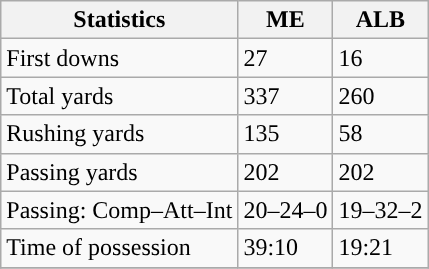<table class="wikitable" style="float: left;">
<tr>
<th>Statistics</th>
<th>ME</th>
<th>ALB</th>
</tr>
<tr>
<td>First downs</td>
<td>27</td>
<td>16</td>
</tr>
<tr>
<td>Total yards</td>
<td>337</td>
<td>260</td>
</tr>
<tr>
<td>Rushing yards</td>
<td>135</td>
<td>58</td>
</tr>
<tr>
<td>Passing yards</td>
<td>202</td>
<td>202</td>
</tr>
<tr>
<td>Passing: Comp–Att–Int</td>
<td>20–24–0</td>
<td>19–32–2</td>
</tr>
<tr>
<td>Time of possession</td>
<td>39:10</td>
<td>19:21</td>
</tr>
<tr>
</tr>
</table>
